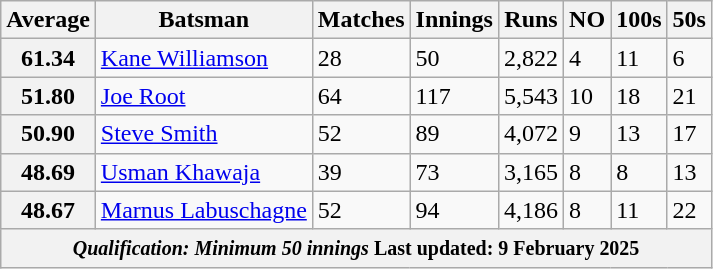<table class="wikitable sortable">
<tr>
<th>Average</th>
<th>Batsman</th>
<th>Matches</th>
<th>Innings</th>
<th>Runs</th>
<th>NO</th>
<th>100s</th>
<th>50s</th>
</tr>
<tr>
<th>61.34</th>
<td> <a href='#'>Kane Williamson</a></td>
<td>28</td>
<td>50</td>
<td>2,822</td>
<td>4</td>
<td>11</td>
<td>6</td>
</tr>
<tr>
<th>51.80</th>
<td> <a href='#'>Joe Root</a></td>
<td>64</td>
<td>117</td>
<td>5,543</td>
<td>10</td>
<td>18</td>
<td>21</td>
</tr>
<tr>
<th>50.90</th>
<td> <a href='#'>Steve Smith</a></td>
<td>52</td>
<td>89</td>
<td>4,072</td>
<td>9</td>
<td>13</td>
<td>17</td>
</tr>
<tr>
<th>48.69</th>
<td> <a href='#'>Usman Khawaja</a></td>
<td>39</td>
<td>73</td>
<td>3,165</td>
<td>8</td>
<td>8</td>
<td>13</td>
</tr>
<tr>
<th>48.67</th>
<td> <a href='#'>Marnus Labuschagne</a></td>
<td>52</td>
<td>94</td>
<td>4,186</td>
<td>8</td>
<td>11</td>
<td>22</td>
</tr>
<tr>
<th colspan="9"><small><em>Qualification: Minimum 50 innings</em> </small>  <small>Last updated: 9 February 2025</small></th>
</tr>
</table>
